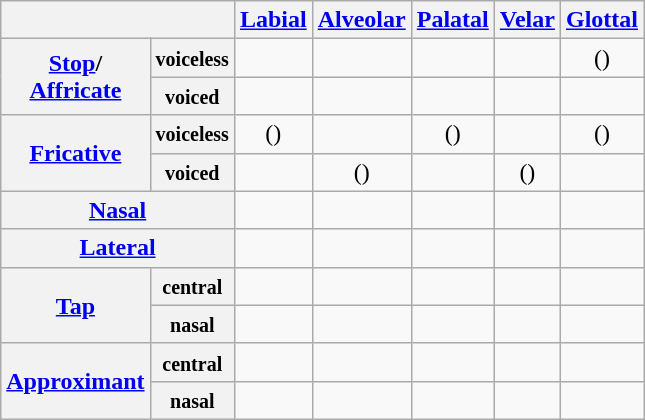<table class="wikitable" style=text-align:center>
<tr>
<th colspan="2"></th>
<th><a href='#'>Labial</a></th>
<th><a href='#'>Alveolar</a></th>
<th><a href='#'>Palatal</a></th>
<th><a href='#'>Velar</a></th>
<th><a href='#'>Glottal</a></th>
</tr>
<tr align="center">
<th rowspan="2"><a href='#'>Stop</a>/<br><a href='#'>Affricate</a></th>
<th><small>voiceless</small></th>
<td></td>
<td></td>
<td></td>
<td></td>
<td>()</td>
</tr>
<tr align="center">
<th><small>voiced</small></th>
<td></td>
<td></td>
<td></td>
<td></td>
<td></td>
</tr>
<tr align="center">
<th rowspan="2"><a href='#'>Fricative</a></th>
<th><small>voiceless</small></th>
<td>()</td>
<td></td>
<td>()</td>
<td></td>
<td>()</td>
</tr>
<tr align="center">
<th><small>voiced</small></th>
<td></td>
<td>()</td>
<td></td>
<td>()</td>
<td></td>
</tr>
<tr align="center">
<th colspan="2"><a href='#'>Nasal</a></th>
<td></td>
<td></td>
<td></td>
<td></td>
<td></td>
</tr>
<tr align="center">
<th colspan="2"><a href='#'>Lateral</a></th>
<td></td>
<td></td>
<td></td>
<td></td>
<td></td>
</tr>
<tr align="center">
<th rowspan="2"><a href='#'>Tap</a></th>
<th><small>central</small></th>
<td></td>
<td></td>
<td></td>
<td></td>
<td></td>
</tr>
<tr>
<th><small>nasal</small></th>
<td></td>
<td></td>
<td></td>
<td></td>
<td></td>
</tr>
<tr align="center">
<th rowspan="2"><a href='#'>Approximant</a></th>
<th><small>central</small></th>
<td></td>
<td></td>
<td></td>
<td></td>
<td></td>
</tr>
<tr>
<th><small>nasal</small></th>
<td></td>
<td></td>
<td></td>
<td></td>
<td></td>
</tr>
</table>
